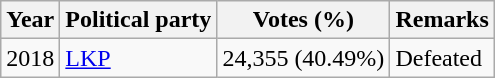<table class="wikitable">
<tr>
<th>Year</th>
<th>Political party</th>
<th>Votes (%)</th>
<th>Remarks</th>
</tr>
<tr>
<td>2018</td>
<td><a href='#'>LKP</a></td>
<td>24,355 (40.49%)</td>
<td>Defeated</td>
</tr>
</table>
